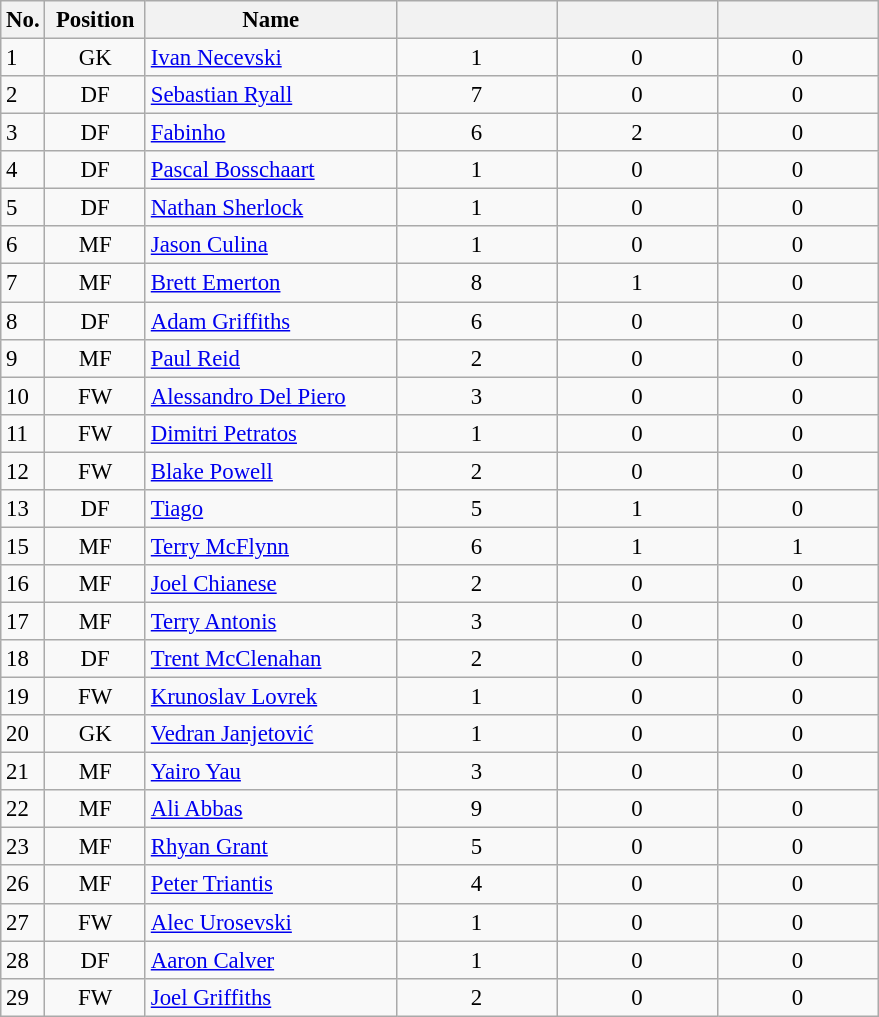<table class="wikitable" style="text-align:center; font-size:95%">
<tr>
<th width=20>No.</th>
<th width=60>Position</th>
<th width=160>Name</th>
<th width=100></th>
<th width=100>  </th>
<th width=100></th>
</tr>
<tr>
<td align="left">1</td>
<td>GK</td>
<td align="left"> <a href='#'>Ivan Necevski</a></td>
<td>1</td>
<td>0</td>
<td>0</td>
</tr>
<tr>
<td align="left">2</td>
<td>DF</td>
<td align="left"> <a href='#'>Sebastian Ryall</a></td>
<td>7</td>
<td>0</td>
<td>0</td>
</tr>
<tr>
<td align="left">3</td>
<td>DF</td>
<td align="left"> <a href='#'>Fabinho</a></td>
<td>6</td>
<td>2</td>
<td>0</td>
</tr>
<tr>
<td align="left">4</td>
<td>DF</td>
<td align="left"> <a href='#'>Pascal Bosschaart</a></td>
<td>1</td>
<td>0</td>
<td>0</td>
</tr>
<tr>
<td align="left">5</td>
<td>DF</td>
<td align="left"> <a href='#'>Nathan Sherlock</a></td>
<td>1</td>
<td>0</td>
<td>0</td>
</tr>
<tr>
<td align="left">6</td>
<td>MF</td>
<td align="left"> <a href='#'>Jason Culina</a></td>
<td>1</td>
<td>0</td>
<td>0</td>
</tr>
<tr>
<td align="left">7</td>
<td>MF</td>
<td align="left"> <a href='#'>Brett Emerton</a></td>
<td>8</td>
<td>1</td>
<td>0</td>
</tr>
<tr>
<td align="left">8</td>
<td>DF</td>
<td align="left"> <a href='#'>Adam Griffiths</a></td>
<td>6</td>
<td>0</td>
<td>0</td>
</tr>
<tr>
<td align="left">9</td>
<td>MF</td>
<td align="left"> <a href='#'>Paul Reid</a></td>
<td>2</td>
<td>0</td>
<td>0</td>
</tr>
<tr>
<td align="left">10</td>
<td>FW</td>
<td align="left"> <a href='#'>Alessandro Del Piero</a></td>
<td>3</td>
<td>0</td>
<td>0</td>
</tr>
<tr>
<td align="left">11</td>
<td>FW</td>
<td align="left"> <a href='#'>Dimitri Petratos</a></td>
<td>1</td>
<td>0</td>
<td>0</td>
</tr>
<tr>
<td align="left">12</td>
<td>FW</td>
<td align="left"> <a href='#'>Blake Powell</a></td>
<td>2</td>
<td>0</td>
<td>0</td>
</tr>
<tr>
<td align="left">13</td>
<td>DF</td>
<td align="left"> <a href='#'>Tiago</a></td>
<td>5</td>
<td>1</td>
<td>0</td>
</tr>
<tr>
<td align="left">15</td>
<td>MF</td>
<td align="left"> <a href='#'>Terry McFlynn</a></td>
<td>6</td>
<td>1</td>
<td>1</td>
</tr>
<tr>
<td align="left">16</td>
<td>MF</td>
<td align="left"> <a href='#'>Joel Chianese</a></td>
<td>2</td>
<td>0</td>
<td>0</td>
</tr>
<tr>
<td align="left">17</td>
<td>MF</td>
<td align="left"> <a href='#'>Terry Antonis</a></td>
<td>3</td>
<td>0</td>
<td>0</td>
</tr>
<tr>
<td align="left">18</td>
<td>DF</td>
<td align="left"> <a href='#'>Trent McClenahan</a></td>
<td>2</td>
<td>0</td>
<td>0</td>
</tr>
<tr>
<td align="left">19</td>
<td>FW</td>
<td align="left"> <a href='#'>Krunoslav Lovrek</a></td>
<td>1</td>
<td>0</td>
<td>0</td>
</tr>
<tr>
<td align="left">20</td>
<td>GK</td>
<td align="left"> <a href='#'>Vedran Janjetović</a></td>
<td>1</td>
<td>0</td>
<td>0</td>
</tr>
<tr>
<td align="left">21</td>
<td>MF</td>
<td align="left"> <a href='#'>Yairo Yau</a></td>
<td>3</td>
<td>0</td>
<td>0</td>
</tr>
<tr>
<td align="left">22</td>
<td>MF</td>
<td align="left"> <a href='#'>Ali Abbas</a></td>
<td>9</td>
<td>0</td>
<td>0</td>
</tr>
<tr>
<td align="left">23</td>
<td>MF</td>
<td align="left"> <a href='#'>Rhyan Grant</a></td>
<td>5</td>
<td>0</td>
<td>0</td>
</tr>
<tr>
<td align="left">26</td>
<td>MF</td>
<td align="left"> <a href='#'>Peter Triantis</a></td>
<td>4</td>
<td>0</td>
<td>0</td>
</tr>
<tr>
<td align="left">27</td>
<td>FW</td>
<td align="left"> <a href='#'>Alec Urosevski</a></td>
<td>1</td>
<td>0</td>
<td>0</td>
</tr>
<tr>
<td align="left">28</td>
<td>DF</td>
<td align="left"> <a href='#'>Aaron Calver</a></td>
<td>1</td>
<td>0</td>
<td>0</td>
</tr>
<tr>
<td align="left">29</td>
<td>FW</td>
<td align="left"> <a href='#'>Joel Griffiths</a></td>
<td>2</td>
<td>0</td>
<td>0</td>
</tr>
</table>
